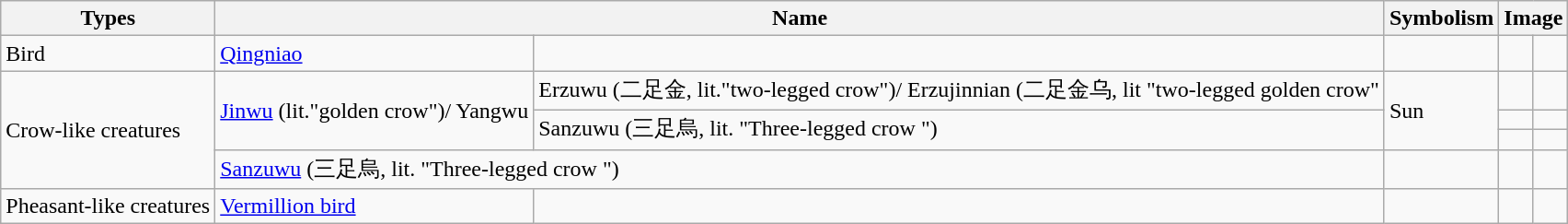<table class="wikitable sortable mw-collapsible">
<tr>
<th>Types</th>
<th colspan="2">Name</th>
<th>Symbolism</th>
<th colspan="2">Image</th>
</tr>
<tr>
<td>Bird</td>
<td><a href='#'>Qingniao</a></td>
<td></td>
<td></td>
<td></td>
<td></td>
</tr>
<tr>
<td rowspan="4">Crow-like creatures</td>
<td rowspan="3"><a href='#'>Jinwu</a> (lit."golden crow")/ Yangwu</td>
<td>Erzuwu (二足金, lit."two-legged crow")/ Erzujinnian (二足金乌, lit "two-legged golden crow"</td>
<td rowspan="3">Sun</td>
<td></td>
<td></td>
</tr>
<tr>
<td rowspan="2">Sanzuwu  (三足烏, lit. "Three-legged crow ")</td>
<td></td>
<td></td>
</tr>
<tr>
<td></td>
<td></td>
</tr>
<tr>
<td colspan="2"><a href='#'>Sanzuwu</a> (三足烏, lit. "Three-legged crow ")</td>
<td></td>
<td></td>
<td></td>
</tr>
<tr>
<td>Pheasant-like creatures</td>
<td><a href='#'>Vermillion bird</a></td>
<td></td>
<td></td>
<td></td>
<td></td>
</tr>
</table>
